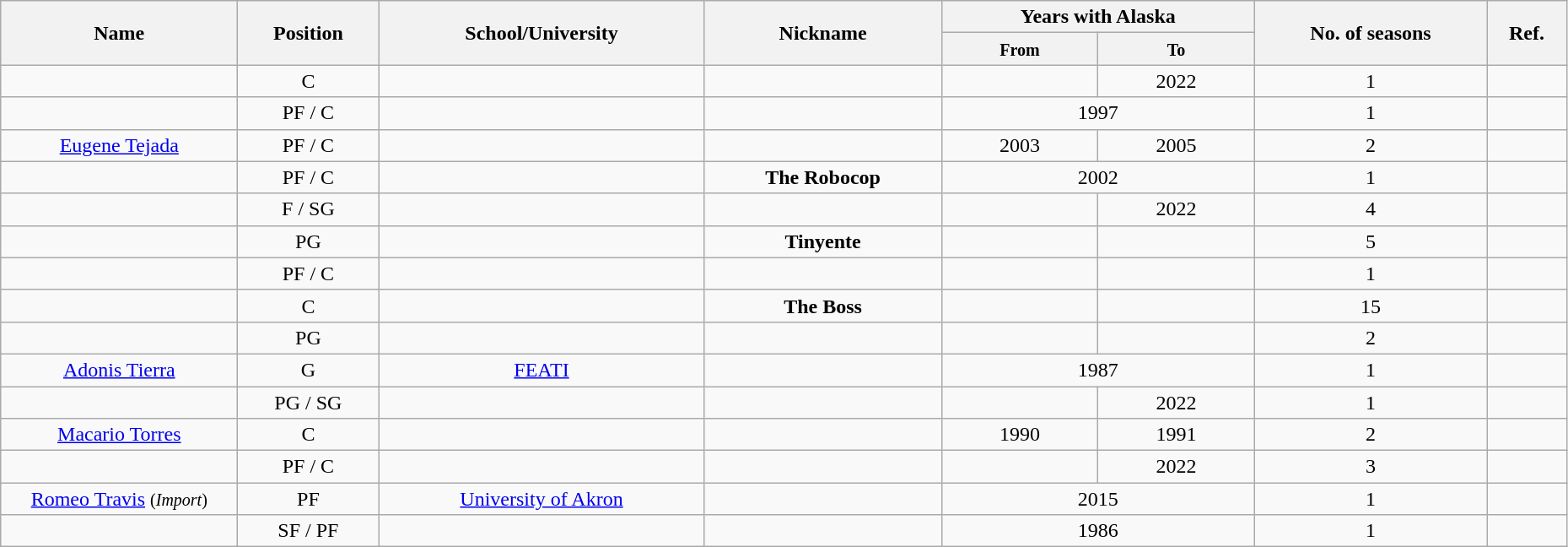<table class="wikitable sortable" style="text-align:center" width="98%">
<tr>
<th style="width:180px;" rowspan="2">Name</th>
<th rowspan="2">Position</th>
<th style="width:250px;" rowspan="2">School/University</th>
<th style="width:180px;" rowspan="2">Nickname</th>
<th style="width:180px; text-align:center;" colspan="2">Years with Alaska</th>
<th rowspan="2">No. of seasons</th>
<th rowspan="2"; class=unsortable>Ref.</th>
</tr>
<tr>
<th style="width:10%; text-align:center;"><small>From</small></th>
<th style="width:10%; text-align:center;"><small>To</small></th>
</tr>
<tr>
<td></td>
<td>C</td>
<td></td>
<td></td>
<td></td>
<td>2022</td>
<td>1</td>
<td></td>
</tr>
<tr>
<td></td>
<td>PF / C</td>
<td></td>
<td></td>
<td colspan="2">1997</td>
<td>1</td>
<td></td>
</tr>
<tr>
<td><a href='#'>Eugene Tejada</a></td>
<td>PF / C</td>
<td></td>
<td></td>
<td>2003</td>
<td>2005</td>
<td>2</td>
<td></td>
</tr>
<tr>
<td></td>
<td>PF / C</td>
<td></td>
<td><strong>The Robocop</strong></td>
<td colspan="2">2002</td>
<td>1</td>
<td></td>
</tr>
<tr>
<td></td>
<td>F / SG</td>
<td></td>
<td></td>
<td></td>
<td>2022</td>
<td>4</td>
<td></td>
</tr>
<tr>
<td></td>
<td>PG</td>
<td></td>
<td><strong>Tinyente</strong></td>
<td></td>
<td></td>
<td>5</td>
<td></td>
</tr>
<tr>
<td></td>
<td>PF / C</td>
<td></td>
<td></td>
<td></td>
<td></td>
<td>1</td>
<td></td>
</tr>
<tr>
<td></td>
<td>C</td>
<td></td>
<td><strong>The Boss</strong></td>
<td></td>
<td></td>
<td>15</td>
<td></td>
</tr>
<tr>
<td></td>
<td>PG</td>
<td></td>
<td></td>
<td></td>
<td></td>
<td>2</td>
<td></td>
</tr>
<tr>
<td><a href='#'>Adonis Tierra</a></td>
<td>G</td>
<td><a href='#'>FEATI</a></td>
<td></td>
<td colspan="2">1987</td>
<td>1</td>
<td></td>
</tr>
<tr>
<td></td>
<td>PG / SG</td>
<td></td>
<td></td>
<td></td>
<td>2022</td>
<td>1</td>
<td></td>
</tr>
<tr>
<td><a href='#'>Macario Torres</a></td>
<td>C</td>
<td></td>
<td></td>
<td>1990</td>
<td>1991</td>
<td>2</td>
<td></td>
</tr>
<tr>
<td></td>
<td>PF / C</td>
<td></td>
<td></td>
<td></td>
<td>2022</td>
<td>3</td>
<td></td>
</tr>
<tr>
<td><a href='#'>Romeo Travis</a> <small>(<em>Import</em>)</small></td>
<td>PF</td>
<td><a href='#'>University of Akron</a></td>
<td></td>
<td colspan="2">2015</td>
<td>1</td>
<td></td>
</tr>
<tr>
<td></td>
<td>SF / PF</td>
<td></td>
<td></td>
<td colspan="2">1986</td>
<td>1</td>
<td></td>
</tr>
</table>
